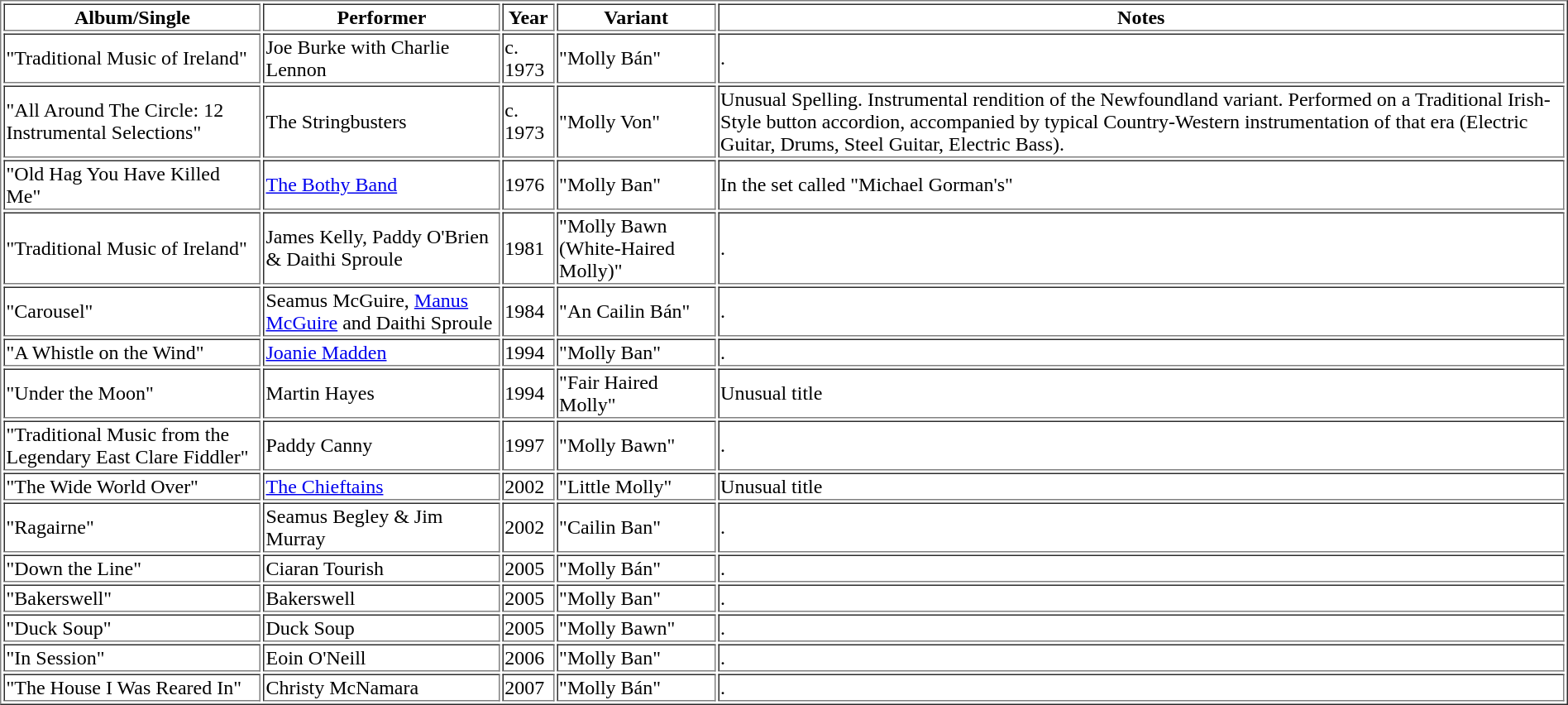<table border="1">
<tr>
<th>Album/Single</th>
<th>Performer</th>
<th>Year</th>
<th>Variant</th>
<th>Notes</th>
</tr>
<tr>
<td>"Traditional Music of Ireland"</td>
<td>Joe Burke with Charlie Lennon</td>
<td>c. 1973</td>
<td>"Molly Bán"</td>
<td>.</td>
</tr>
<tr>
<td>"All Around The Circle: 12 Instrumental Selections"</td>
<td>The Stringbusters</td>
<td>c. 1973</td>
<td>"Molly Von"</td>
<td>Unusual Spelling. Instrumental rendition of the Newfoundland variant. Performed on a Traditional Irish-Style button accordion, accompanied by typical Country-Western instrumentation of that era (Electric Guitar, Drums, Steel Guitar, Electric Bass).</td>
</tr>
<tr>
<td>"Old Hag You Have Killed Me"</td>
<td><a href='#'>The Bothy Band</a></td>
<td>1976</td>
<td>"Molly Ban"</td>
<td>In the set called "Michael Gorman's"</td>
</tr>
<tr>
<td>"Traditional Music of Ireland"</td>
<td>James Kelly, Paddy O'Brien & Daithi Sproule</td>
<td>1981</td>
<td>"Molly Bawn (White-Haired Molly)"</td>
<td>.</td>
</tr>
<tr>
<td>"Carousel"</td>
<td>Seamus McGuire, <a href='#'>Manus McGuire</a> and Daithi Sproule</td>
<td>1984</td>
<td>"An Cailin Bán"</td>
<td>.</td>
</tr>
<tr>
<td>"A Whistle on the Wind"</td>
<td><a href='#'>Joanie Madden</a></td>
<td>1994</td>
<td>"Molly Ban"</td>
<td>.</td>
</tr>
<tr>
<td>"Under the Moon"</td>
<td>Martin Hayes</td>
<td>1994</td>
<td>"Fair Haired Molly"</td>
<td>Unusual title</td>
</tr>
<tr>
<td>"Traditional Music from the Legendary East Clare Fiddler"</td>
<td>Paddy Canny</td>
<td>1997</td>
<td>"Molly Bawn"</td>
<td>.</td>
</tr>
<tr>
<td>"The Wide World Over"</td>
<td><a href='#'>The Chieftains</a></td>
<td>2002</td>
<td>"Little Molly"</td>
<td>Unusual title</td>
</tr>
<tr>
<td>"Ragairne"</td>
<td>Seamus Begley & Jim Murray</td>
<td>2002</td>
<td>"Cailin Ban"</td>
<td>.</td>
</tr>
<tr>
<td>"Down the Line"</td>
<td>Ciaran Tourish</td>
<td>2005</td>
<td>"Molly Bán"</td>
<td>.</td>
</tr>
<tr>
<td>"Bakerswell"</td>
<td>Bakerswell</td>
<td>2005</td>
<td>"Molly Ban"</td>
<td>.</td>
</tr>
<tr>
<td>"Duck Soup"</td>
<td>Duck Soup</td>
<td>2005</td>
<td>"Molly Bawn"</td>
<td>.</td>
</tr>
<tr>
<td>"In Session"</td>
<td>Eoin O'Neill</td>
<td>2006</td>
<td>"Molly Ban"</td>
<td>.</td>
</tr>
<tr>
<td>"The House I Was Reared In"</td>
<td>Christy McNamara</td>
<td>2007</td>
<td>"Molly Bán"</td>
<td>.</td>
</tr>
</table>
